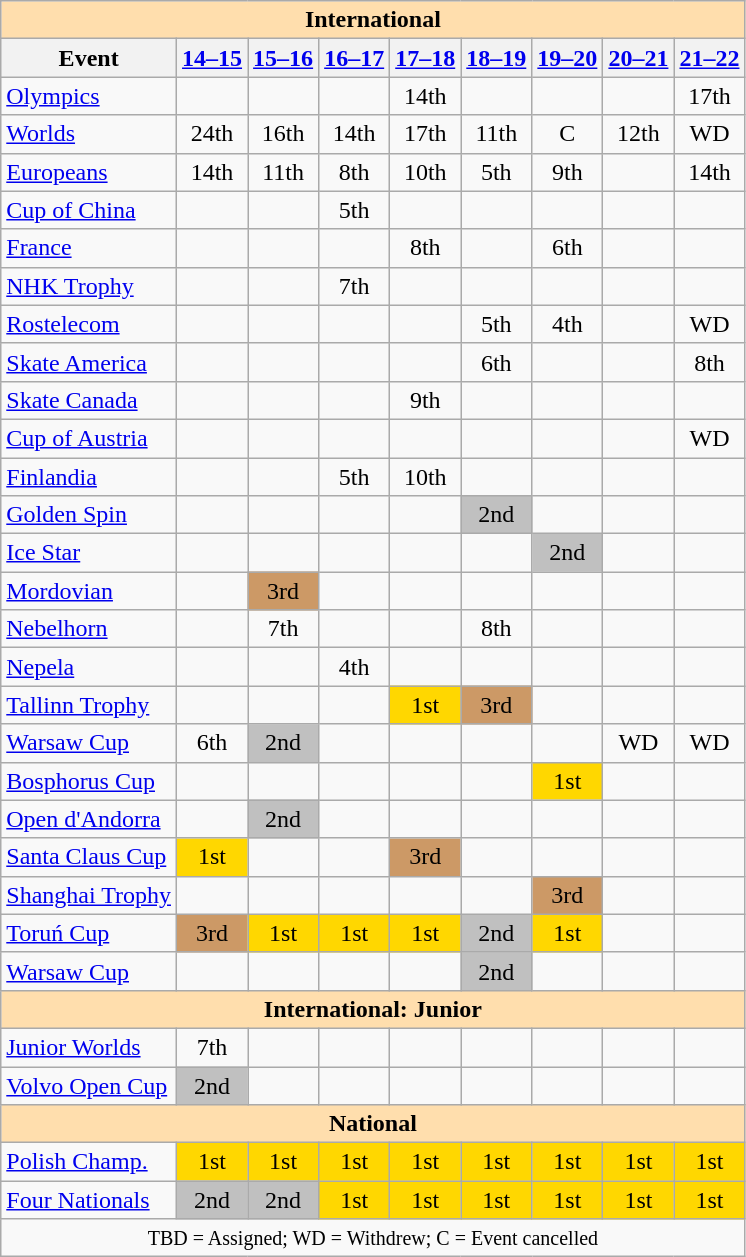<table class="wikitable" style="text-align:center">
<tr>
<th colspan="9" style="background-color: #ffdead; " align="center">International</th>
</tr>
<tr>
<th>Event</th>
<th><a href='#'>14–15</a></th>
<th><a href='#'>15–16</a></th>
<th><a href='#'>16–17</a></th>
<th><a href='#'>17–18</a></th>
<th><a href='#'>18–19</a></th>
<th><a href='#'>19–20</a></th>
<th><a href='#'>20–21</a></th>
<th><a href='#'>21–22</a></th>
</tr>
<tr>
<td align=left><a href='#'>Olympics</a></td>
<td></td>
<td></td>
<td></td>
<td>14th</td>
<td></td>
<td></td>
<td></td>
<td>17th</td>
</tr>
<tr>
<td align=left><a href='#'>Worlds</a></td>
<td>24th</td>
<td>16th</td>
<td>14th</td>
<td>17th</td>
<td>11th</td>
<td>C</td>
<td>12th</td>
<td>WD</td>
</tr>
<tr>
<td align=left><a href='#'>Europeans</a></td>
<td>14th</td>
<td>11th</td>
<td>8th</td>
<td>10th</td>
<td>5th</td>
<td>9th</td>
<td></td>
<td>14th</td>
</tr>
<tr>
<td align=left> <a href='#'>Cup of China</a></td>
<td></td>
<td></td>
<td>5th</td>
<td></td>
<td></td>
<td></td>
<td></td>
<td></td>
</tr>
<tr>
<td align=left> <a href='#'>France</a></td>
<td></td>
<td></td>
<td></td>
<td>8th</td>
<td></td>
<td>6th</td>
<td></td>
<td></td>
</tr>
<tr>
<td align=left> <a href='#'>NHK Trophy</a></td>
<td></td>
<td></td>
<td>7th</td>
<td></td>
<td></td>
<td></td>
<td></td>
<td></td>
</tr>
<tr>
<td align=left> <a href='#'>Rostelecom</a></td>
<td></td>
<td></td>
<td></td>
<td></td>
<td>5th</td>
<td>4th</td>
<td></td>
<td>WD</td>
</tr>
<tr>
<td align=left> <a href='#'>Skate America</a></td>
<td></td>
<td></td>
<td></td>
<td></td>
<td>6th</td>
<td></td>
<td></td>
<td>8th</td>
</tr>
<tr>
<td align=left> <a href='#'>Skate Canada</a></td>
<td></td>
<td></td>
<td></td>
<td>9th</td>
<td></td>
<td></td>
<td></td>
<td></td>
</tr>
<tr>
<td align=left> <a href='#'>Cup of Austria</a></td>
<td></td>
<td></td>
<td></td>
<td></td>
<td></td>
<td></td>
<td></td>
<td>WD</td>
</tr>
<tr>
<td align=left> <a href='#'>Finlandia</a></td>
<td></td>
<td></td>
<td>5th</td>
<td>10th</td>
<td></td>
<td></td>
<td></td>
<td></td>
</tr>
<tr>
<td align=left> <a href='#'>Golden Spin</a></td>
<td></td>
<td></td>
<td></td>
<td></td>
<td bgcolor=silver>2nd</td>
<td></td>
<td></td>
<td></td>
</tr>
<tr>
<td align=left> <a href='#'>Ice Star</a></td>
<td></td>
<td></td>
<td></td>
<td></td>
<td></td>
<td bgcolor=silver>2nd</td>
<td></td>
<td></td>
</tr>
<tr>
<td align=left> <a href='#'>Mordovian</a></td>
<td></td>
<td bgcolor=cc9966>3rd</td>
<td></td>
<td></td>
<td></td>
<td></td>
<td></td>
<td></td>
</tr>
<tr>
<td align=left> <a href='#'>Nebelhorn</a></td>
<td></td>
<td>7th</td>
<td></td>
<td></td>
<td>8th</td>
<td></td>
<td></td>
<td></td>
</tr>
<tr>
<td align=left> <a href='#'>Nepela</a></td>
<td></td>
<td></td>
<td>4th</td>
<td></td>
<td></td>
<td></td>
<td></td>
<td></td>
</tr>
<tr>
<td align=left> <a href='#'>Tallinn Trophy</a></td>
<td></td>
<td></td>
<td></td>
<td bgcolor=gold>1st</td>
<td bgcolor=cc9966>3rd</td>
<td></td>
<td></td>
<td></td>
</tr>
<tr>
<td align=left> <a href='#'>Warsaw Cup</a></td>
<td>6th</td>
<td bgcolor=silver>2nd</td>
<td></td>
<td></td>
<td></td>
<td></td>
<td>WD</td>
<td>WD</td>
</tr>
<tr>
<td align=left><a href='#'>Bosphorus Cup</a></td>
<td></td>
<td></td>
<td></td>
<td></td>
<td></td>
<td bgcolor=gold>1st</td>
<td></td>
<td></td>
</tr>
<tr>
<td align=left><a href='#'>Open d'Andorra</a></td>
<td></td>
<td bgcolor=silver>2nd</td>
<td></td>
<td></td>
<td></td>
<td></td>
<td></td>
<td></td>
</tr>
<tr>
<td align=left><a href='#'>Santa Claus Cup</a></td>
<td bgcolor=gold>1st</td>
<td></td>
<td></td>
<td bgcolor=cc9966>3rd</td>
<td></td>
<td></td>
<td></td>
<td></td>
</tr>
<tr>
<td align=left><a href='#'>Shanghai Trophy</a></td>
<td></td>
<td></td>
<td></td>
<td></td>
<td></td>
<td bgcolor=cc9966>3rd</td>
<td></td>
<td></td>
</tr>
<tr>
<td align=left><a href='#'>Toruń Cup</a></td>
<td bgcolor=cc9966>3rd</td>
<td bgcolor=gold>1st</td>
<td bgcolor=gold>1st</td>
<td bgcolor=gold>1st</td>
<td bgcolor=silver>2nd</td>
<td bgcolor=gold>1st</td>
<td></td>
<td></td>
</tr>
<tr>
<td align=left><a href='#'>Warsaw Cup</a></td>
<td></td>
<td></td>
<td></td>
<td></td>
<td bgcolor=silver>2nd</td>
<td></td>
<td></td>
<td></td>
</tr>
<tr>
<th colspan="9" style="background-color: #ffdead; " align="center">International: Junior</th>
</tr>
<tr>
<td align=left><a href='#'>Junior Worlds</a></td>
<td>7th</td>
<td></td>
<td></td>
<td></td>
<td></td>
<td></td>
<td></td>
<td></td>
</tr>
<tr>
<td align=left><a href='#'>Volvo Open Cup</a></td>
<td bgcolor=silver>2nd</td>
<td></td>
<td></td>
<td></td>
<td></td>
<td></td>
<td></td>
<td></td>
</tr>
<tr>
<th colspan="9" style="background-color: #ffdead; " align="center">National</th>
</tr>
<tr>
<td align=left><a href='#'>Polish Champ.</a></td>
<td bgcolor=gold>1st</td>
<td bgcolor=gold>1st</td>
<td bgcolor=gold>1st</td>
<td bgcolor=gold>1st</td>
<td bgcolor=gold>1st</td>
<td bgcolor=gold>1st</td>
<td bgcolor=gold>1st</td>
<td bgcolor=gold>1st</td>
</tr>
<tr>
<td align=left><a href='#'>Four Nationals</a></td>
<td bgcolor=silver>2nd</td>
<td bgcolor=silver>2nd</td>
<td bgcolor=gold>1st</td>
<td bgcolor=gold>1st</td>
<td bgcolor=gold>1st</td>
<td bgcolor=gold>1st</td>
<td bgcolor=gold>1st</td>
<td bgcolor=gold>1st</td>
</tr>
<tr>
<td colspan="9" align="center"><small> TBD = Assigned; WD = Withdrew; C = Event cancelled </small></td>
</tr>
</table>
